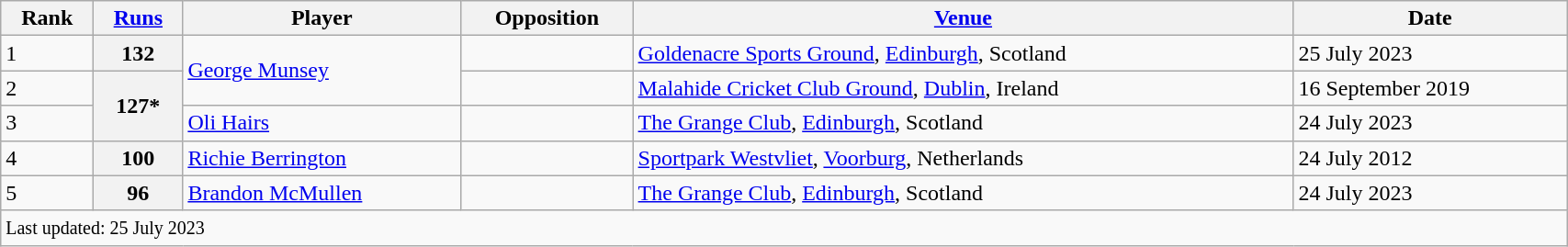<table class="wikitable" style="width:90%;">
<tr>
<th>Rank</th>
<th><a href='#'>Runs</a></th>
<th>Player</th>
<th>Opposition</th>
<th><a href='#'>Venue</a></th>
<th>Date</th>
</tr>
<tr>
<td>1</td>
<th>132</th>
<td rowspan=2><a href='#'>George Munsey</a></td>
<td></td>
<td><a href='#'>Goldenacre Sports Ground</a>, <a href='#'>Edinburgh</a>, Scotland</td>
<td>25 July 2023</td>
</tr>
<tr>
<td>2</td>
<th rowspan=2>127*</th>
<td></td>
<td><a href='#'>Malahide Cricket Club Ground</a>, <a href='#'>Dublin</a>, Ireland</td>
<td>16 September 2019</td>
</tr>
<tr>
<td>3</td>
<td><a href='#'>Oli Hairs</a></td>
<td></td>
<td><a href='#'>The Grange Club</a>, <a href='#'>Edinburgh</a>, Scotland</td>
<td>24 July 2023</td>
</tr>
<tr>
<td>4</td>
<th>100</th>
<td><a href='#'>Richie Berrington</a></td>
<td></td>
<td><a href='#'>Sportpark Westvliet</a>, <a href='#'>Voorburg</a>, Netherlands</td>
<td>24 July 2012</td>
</tr>
<tr>
<td>5</td>
<th>96</th>
<td><a href='#'>Brandon McMullen</a></td>
<td></td>
<td><a href='#'>The Grange Club</a>, <a href='#'>Edinburgh</a>, Scotland</td>
<td>24 July 2023</td>
</tr>
<tr>
<td colspan=6><small>Last updated: 25 July 2023</small></td>
</tr>
</table>
